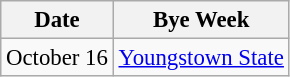<table class="wikitable" style="font-size:95%;">
<tr>
<th>Date</th>
<th>Bye Week</th>
</tr>
<tr>
<td>October 16</td>
<td><a href='#'>Youngstown State</a></td>
</tr>
</table>
